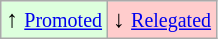<table class="wikitable" align="center">
<tr>
<td style="background:#ddffdd">↑ <small><a href='#'>Promoted</a></small></td>
<td style="background:#ffcccc">↓ <small><a href='#'>Relegated</a></small></td>
</tr>
</table>
